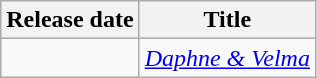<table class="wikitable sortable">
<tr>
<th>Release date</th>
<th>Title</th>
</tr>
<tr>
<td></td>
<td><em><a href='#'>Daphne & Velma</a></em></td>
</tr>
</table>
